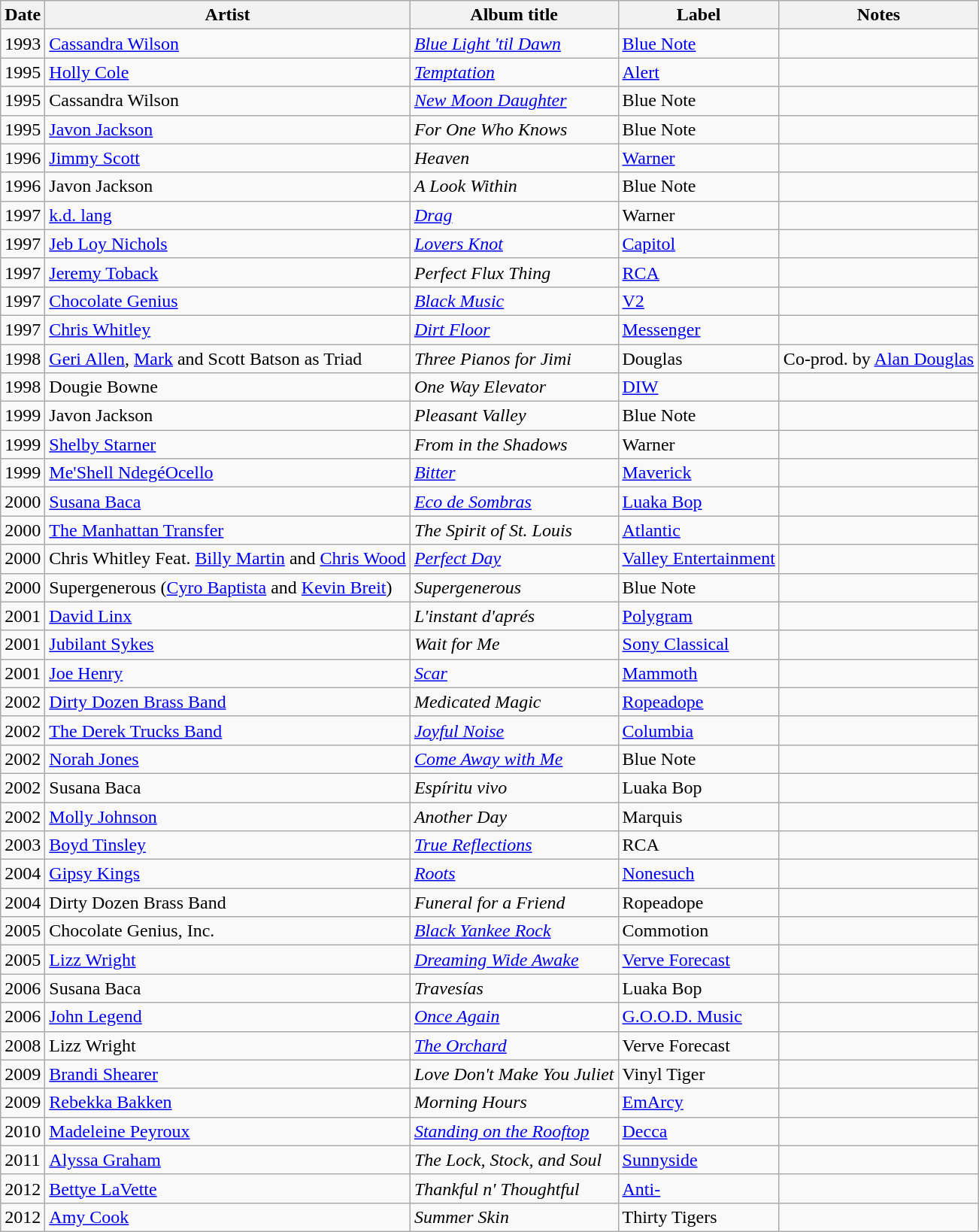<table class="wikitable sortable" border="1">
<tr>
<th scope="col">Date</th>
<th scope="col">Artist</th>
<th scope="col">Album title</th>
<th scope="col">Label</th>
<th scope="col" class="unsortable">Notes</th>
</tr>
<tr>
<td>1993</td>
<td><a href='#'>Cassandra Wilson</a></td>
<td><em><a href='#'>Blue Light 'til Dawn</a></em></td>
<td><a href='#'>Blue Note</a></td>
<td></td>
</tr>
<tr>
<td>1995</td>
<td><a href='#'>Holly Cole</a></td>
<td><em><a href='#'>Temptation</a></em></td>
<td><a href='#'>Alert</a></td>
<td></td>
</tr>
<tr>
<td>1995</td>
<td>Cassandra Wilson</td>
<td><em><a href='#'>New Moon Daughter</a></em></td>
<td>Blue Note</td>
<td></td>
</tr>
<tr>
<td>1995</td>
<td><a href='#'>Javon Jackson</a></td>
<td><em>For One Who Knows</em></td>
<td>Blue Note</td>
<td></td>
</tr>
<tr>
<td>1996</td>
<td><a href='#'>Jimmy Scott</a></td>
<td><em>Heaven</em></td>
<td><a href='#'>Warner</a></td>
<td></td>
</tr>
<tr>
<td>1996</td>
<td>Javon Jackson</td>
<td><em>A Look Within</em></td>
<td>Blue Note</td>
<td></td>
</tr>
<tr>
<td>1997</td>
<td><a href='#'>k.d. lang</a></td>
<td><em><a href='#'>Drag</a></em></td>
<td>Warner</td>
<td></td>
</tr>
<tr>
<td>1997</td>
<td><a href='#'>Jeb Loy Nichols</a></td>
<td><em><a href='#'>Lovers Knot</a></em></td>
<td><a href='#'>Capitol</a></td>
<td></td>
</tr>
<tr>
<td>1997</td>
<td><a href='#'>Jeremy Toback</a></td>
<td><em>Perfect Flux Thing</em></td>
<td><a href='#'>RCA</a></td>
<td></td>
</tr>
<tr>
<td>1997</td>
<td><a href='#'>Chocolate Genius</a></td>
<td><em><a href='#'>Black Music</a></em></td>
<td><a href='#'>V2</a></td>
<td></td>
</tr>
<tr>
<td>1997</td>
<td><a href='#'>Chris Whitley</a></td>
<td><em><a href='#'>Dirt Floor</a></em></td>
<td><a href='#'>Messenger</a></td>
<td></td>
</tr>
<tr>
<td>1998</td>
<td><a href='#'>Geri Allen</a>, <a href='#'>Mark</a> and Scott Batson as Triad</td>
<td><em>Three Pianos for Jimi</em></td>
<td>Douglas</td>
<td>Co-prod. by <a href='#'>Alan Douglas</a></td>
</tr>
<tr>
<td>1998</td>
<td>Dougie Bowne</td>
<td><em>One Way Elevator</em></td>
<td><a href='#'>DIW</a></td>
<td></td>
</tr>
<tr>
<td>1999</td>
<td>Javon Jackson</td>
<td><em>Pleasant Valley</em></td>
<td>Blue Note</td>
<td></td>
</tr>
<tr>
<td>1999</td>
<td><a href='#'>Shelby Starner</a></td>
<td><em>From in the Shadows</em></td>
<td>Warner</td>
<td></td>
</tr>
<tr>
<td>1999</td>
<td><a href='#'>Me'Shell NdegéOcello</a></td>
<td><em><a href='#'>Bitter</a></em></td>
<td><a href='#'>Maverick</a></td>
<td></td>
</tr>
<tr>
<td>2000</td>
<td><a href='#'>Susana Baca</a></td>
<td><em><a href='#'>Eco de Sombras</a></em></td>
<td><a href='#'>Luaka Bop</a></td>
<td></td>
</tr>
<tr>
<td>2000</td>
<td><a href='#'>The Manhattan Transfer</a></td>
<td><em>The Spirit of St. Louis</em></td>
<td><a href='#'>Atlantic</a></td>
<td></td>
</tr>
<tr>
<td>2000</td>
<td>Chris Whitley Feat. <a href='#'>Billy Martin</a> and <a href='#'>Chris Wood</a></td>
<td><em><a href='#'>Perfect Day</a></em></td>
<td><a href='#'>Valley Entertainment</a></td>
<td></td>
</tr>
<tr>
<td>2000</td>
<td>Supergenerous (<a href='#'>Cyro Baptista</a> and <a href='#'>Kevin Breit</a>)</td>
<td><em>Supergenerous</em></td>
<td>Blue Note</td>
<td></td>
</tr>
<tr>
<td>2001</td>
<td><a href='#'>David Linx</a></td>
<td><em>L'instant d'aprés</em></td>
<td><a href='#'>Polygram</a></td>
<td></td>
</tr>
<tr>
<td>2001</td>
<td><a href='#'>Jubilant Sykes</a></td>
<td><em>Wait for Me</em></td>
<td><a href='#'>Sony Classical</a></td>
<td></td>
</tr>
<tr>
<td>2001</td>
<td><a href='#'>Joe Henry</a></td>
<td><em><a href='#'>Scar</a></em></td>
<td><a href='#'>Mammoth</a></td>
<td></td>
</tr>
<tr>
<td>2002</td>
<td><a href='#'>Dirty Dozen Brass Band</a></td>
<td><em>Medicated Magic</em></td>
<td><a href='#'>Ropeadope</a></td>
<td></td>
</tr>
<tr>
<td>2002</td>
<td><a href='#'>The Derek Trucks Band</a></td>
<td><em><a href='#'>Joyful Noise</a></em></td>
<td><a href='#'>Columbia</a></td>
<td></td>
</tr>
<tr>
<td>2002</td>
<td><a href='#'>Norah Jones</a></td>
<td><em><a href='#'>Come Away with Me</a></em></td>
<td>Blue Note</td>
<td></td>
</tr>
<tr>
<td>2002</td>
<td>Susana Baca</td>
<td><em>Espíritu vivo</em></td>
<td>Luaka Bop</td>
<td></td>
</tr>
<tr>
<td>2002</td>
<td><a href='#'>Molly Johnson</a></td>
<td><em>Another Day</em></td>
<td>Marquis</td>
<td></td>
</tr>
<tr>
<td>2003</td>
<td><a href='#'>Boyd Tinsley</a></td>
<td><em><a href='#'>True Reflections</a></em></td>
<td>RCA</td>
<td></td>
</tr>
<tr>
<td>2004</td>
<td><a href='#'>Gipsy Kings</a></td>
<td><em><a href='#'>Roots</a></em></td>
<td><a href='#'>Nonesuch</a></td>
<td></td>
</tr>
<tr>
<td>2004</td>
<td>Dirty Dozen Brass Band</td>
<td><em>Funeral for a Friend</em></td>
<td>Ropeadope</td>
<td></td>
</tr>
<tr>
<td>2005</td>
<td>Chocolate Genius, Inc.</td>
<td><em><a href='#'>Black Yankee Rock</a></em></td>
<td>Commotion</td>
<td></td>
</tr>
<tr>
<td>2005</td>
<td><a href='#'>Lizz Wright</a></td>
<td><em><a href='#'>Dreaming Wide Awake</a></em></td>
<td><a href='#'>Verve Forecast</a></td>
<td></td>
</tr>
<tr>
<td>2006</td>
<td>Susana Baca</td>
<td><em>Travesías</em></td>
<td>Luaka Bop</td>
<td></td>
</tr>
<tr>
<td>2006</td>
<td><a href='#'>John Legend</a></td>
<td><em><a href='#'>Once Again</a></em></td>
<td><a href='#'>G.O.O.D. Music</a></td>
<td></td>
</tr>
<tr>
<td>2008</td>
<td>Lizz Wright</td>
<td><em><a href='#'>The Orchard</a></em></td>
<td>Verve Forecast</td>
<td></td>
</tr>
<tr>
<td>2009</td>
<td><a href='#'>Brandi Shearer</a></td>
<td><em>Love Don't Make You Juliet</em></td>
<td>Vinyl Tiger</td>
<td></td>
</tr>
<tr>
<td>2009</td>
<td><a href='#'>Rebekka Bakken</a></td>
<td><em>Morning Hours</em></td>
<td><a href='#'>EmArcy</a></td>
<td></td>
</tr>
<tr>
<td>2010</td>
<td><a href='#'>Madeleine Peyroux</a></td>
<td><em><a href='#'>Standing on the Rooftop</a></em></td>
<td><a href='#'>Decca</a></td>
<td></td>
</tr>
<tr>
<td>2011</td>
<td><a href='#'>Alyssa Graham</a></td>
<td><em>The Lock, Stock, and Soul</em></td>
<td><a href='#'>Sunnyside</a></td>
<td></td>
</tr>
<tr>
<td>2012</td>
<td><a href='#'>Bettye LaVette</a></td>
<td><em>Thankful n' Thoughtful</em></td>
<td><a href='#'>Anti-</a></td>
<td></td>
</tr>
<tr>
<td>2012</td>
<td><a href='#'>Amy Cook</a></td>
<td><em>Summer Skin</em></td>
<td>Thirty Tigers</td>
<td></td>
</tr>
</table>
